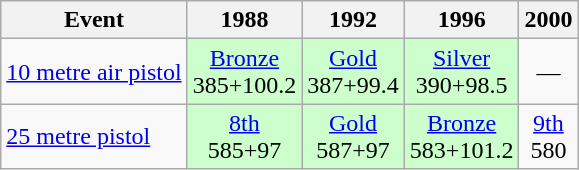<table class="wikitable" style="text-align: center">
<tr>
<th>Event</th>
<th>1988</th>
<th>1992</th>
<th>1996</th>
<th>2000</th>
</tr>
<tr>
<td align=left><a href='#'>10 metre air pistol</a></td>
<td style="background: #ccffcc"> <a href='#'>Bronze</a><br>385+100.2</td>
<td style="background: #ccffcc"> <a href='#'>Gold</a><br>387+99.4</td>
<td style="background: #ccffcc"> <a href='#'>Silver</a><br>390+98.5</td>
<td>—</td>
</tr>
<tr>
<td align=left><a href='#'>25 metre pistol</a></td>
<td style="background: #ccffcc"><a href='#'>8th</a><br>585+97</td>
<td style="background: #ccffcc"> <a href='#'>Gold</a><br>587+97</td>
<td style="background: #ccffcc"> <a href='#'>Bronze</a><br>583+101.2</td>
<td><a href='#'>9th</a><br>580</td>
</tr>
</table>
